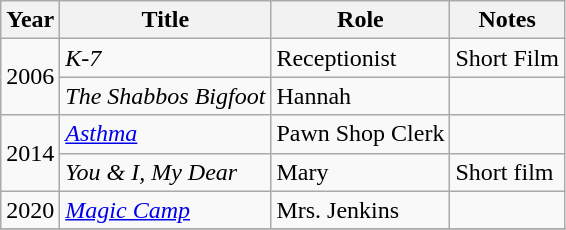<table class="wikitable sortable">
<tr>
<th>Year</th>
<th>Title</th>
<th>Role</th>
<th class="unsortable">Notes</th>
</tr>
<tr>
<td rowspan="2">2006</td>
<td><em>K-7</em></td>
<td>Receptionist</td>
<td>Short Film</td>
</tr>
<tr>
<td><em>The Shabbos Bigfoot</em></td>
<td>Hannah</td>
<td></td>
</tr>
<tr>
<td rowspan="2">2014</td>
<td><em><a href='#'>Asthma</a></em></td>
<td>Pawn Shop Clerk</td>
<td></td>
</tr>
<tr>
<td><em>You & I, My Dear</em></td>
<td>Mary</td>
<td>Short film</td>
</tr>
<tr>
<td>2020</td>
<td><em><a href='#'>Magic Camp</a></em></td>
<td>Mrs. Jenkins</td>
<td></td>
</tr>
<tr>
</tr>
</table>
